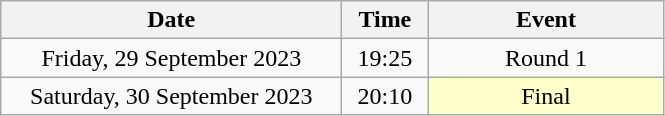<table class = "wikitable" style="text-align:center;">
<tr>
<th width=220>Date</th>
<th width=50>Time</th>
<th width=150>Event</th>
</tr>
<tr>
<td>Friday, 29 September 2023</td>
<td>19:25</td>
<td>Round 1</td>
</tr>
<tr>
<td>Saturday, 30 September 2023</td>
<td>20:10</td>
<td bgcolor=ffffcc>Final</td>
</tr>
</table>
